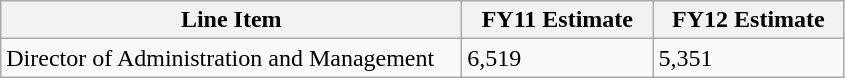<table class="wikitable">
<tr>
<th scope="col" style="width:300px;">Line Item</th>
<th scope="col" style="width:120px;">FY11 Estimate</th>
<th scope="col" style="width:120px;">FY12 Estimate</th>
</tr>
<tr>
<td>Director of Administration and Management</td>
<td>6,519</td>
<td>5,351</td>
</tr>
</table>
